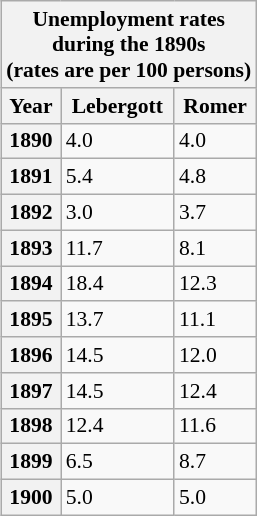<table class="wikitable collapsible collapsed" style="float: right; margin:0 0 1em 1em; font-size: 90%; ">
<tr>
<th colspan=3 bgcolor="#ccccff" align="center">Unemployment rates <br> during the 1890s <br> (rates are per 100 persons)</th>
</tr>
<tr>
<th>Year</th>
<th>Lebergott</th>
<th>Romer</th>
</tr>
<tr>
<th>1890</th>
<td>4.0</td>
<td>4.0</td>
</tr>
<tr>
<th>1891</th>
<td>5.4</td>
<td>4.8</td>
</tr>
<tr>
<th>1892</th>
<td>3.0</td>
<td>3.7</td>
</tr>
<tr>
<th>1893</th>
<td>11.7</td>
<td>8.1</td>
</tr>
<tr>
<th>1894</th>
<td>18.4</td>
<td>12.3</td>
</tr>
<tr>
<th>1895</th>
<td>13.7</td>
<td>11.1</td>
</tr>
<tr>
<th>1896</th>
<td>14.5</td>
<td>12.0</td>
</tr>
<tr>
<th>1897</th>
<td>14.5</td>
<td>12.4</td>
</tr>
<tr>
<th>1898</th>
<td>12.4</td>
<td>11.6</td>
</tr>
<tr>
<th>1899</th>
<td>6.5</td>
<td>8.7</td>
</tr>
<tr>
<th>1900</th>
<td>5.0</td>
<td>5.0</td>
</tr>
</table>
